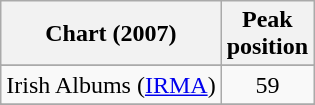<table class="wikitable sortable">
<tr>
<th>Chart (2007)</th>
<th>Peak<br>position</th>
</tr>
<tr>
</tr>
<tr>
</tr>
<tr>
</tr>
<tr>
</tr>
<tr>
</tr>
<tr>
<td>Irish Albums (<a href='#'>IRMA</a>)</td>
<td style="text-align:center">59</td>
</tr>
<tr>
</tr>
<tr>
</tr>
<tr>
</tr>
<tr>
</tr>
<tr>
</tr>
<tr>
</tr>
<tr>
</tr>
</table>
